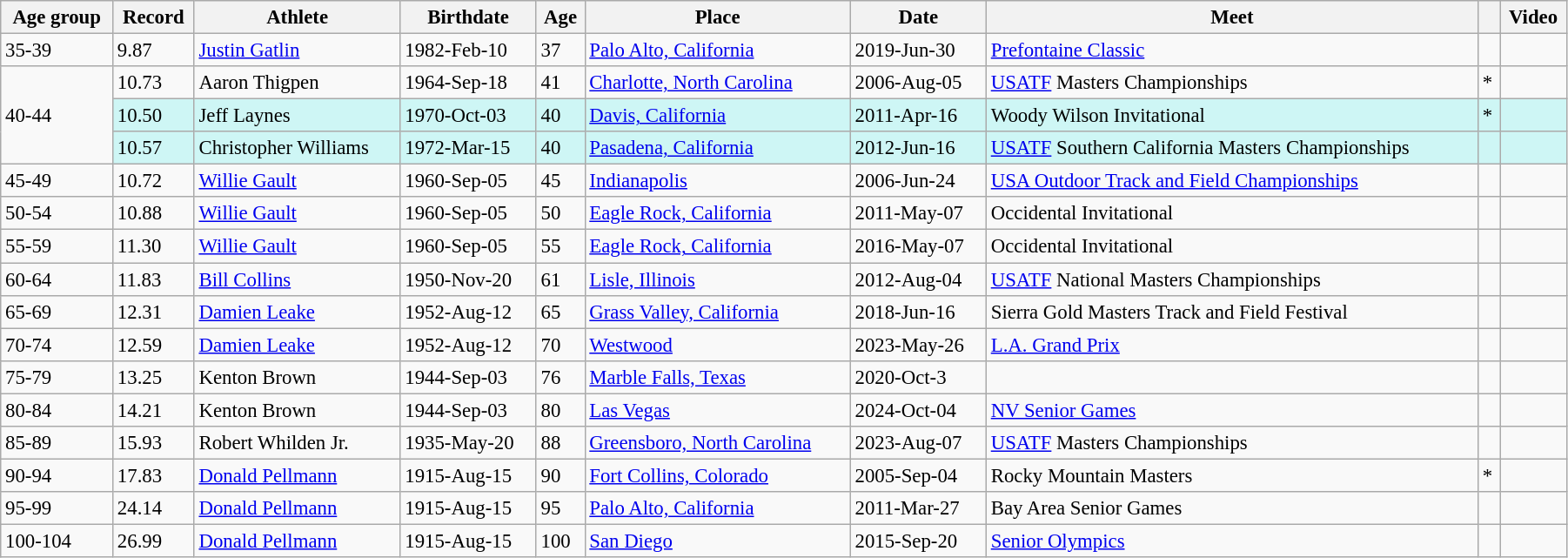<table class="wikitable" style="font-size:95%; width: 95%">
<tr>
<th>Age group</th>
<th>Record</th>
<th>Athlete</th>
<th>Birthdate</th>
<th>Age</th>
<th>Place</th>
<th>Date</th>
<th>Meet</th>
<th></th>
<th>Video</th>
</tr>
<tr>
<td>35-39</td>
<td>9.87 </td>
<td><a href='#'>Justin Gatlin</a></td>
<td>1982-Feb-10</td>
<td>37</td>
<td><a href='#'>Palo Alto, California</a></td>
<td>2019-Jun-30</td>
<td><a href='#'>Prefontaine Classic</a></td>
<td></td>
<td></td>
</tr>
<tr>
<td rowspan=3>40-44</td>
<td>10.73 </td>
<td>Aaron Thigpen</td>
<td>1964-Sep-18</td>
<td>41</td>
<td><a href='#'>Charlotte, North Carolina</a></td>
<td>2006-Aug-05</td>
<td><a href='#'>USATF</a> Masters Championships</td>
<td>*</td>
<td></td>
</tr>
<tr style="background:#cef6f5;">
<td>10.50 </td>
<td>Jeff Laynes</td>
<td>1970-Oct-03</td>
<td>40</td>
<td><a href='#'>Davis, California</a></td>
<td>2011-Apr-16</td>
<td>Woody Wilson Invitational</td>
<td>*</td>
<td></td>
</tr>
<tr style="background:#cef6f5;">
<td>10.57 </td>
<td>Christopher Williams</td>
<td>1972-Mar-15</td>
<td>40</td>
<td><a href='#'>Pasadena, California</a></td>
<td>2012-Jun-16</td>
<td><a href='#'>USATF</a> Southern California Masters Championships</td>
<td></td>
<td></td>
</tr>
<tr>
<td>45-49</td>
<td>10.72 </td>
<td><a href='#'>Willie Gault</a></td>
<td>1960-Sep-05</td>
<td>45</td>
<td><a href='#'>Indianapolis</a></td>
<td>2006-Jun-24</td>
<td><a href='#'>USA Outdoor Track and Field Championships</a></td>
<td></td>
<td></td>
</tr>
<tr>
<td>50-54</td>
<td>10.88 </td>
<td><a href='#'>Willie Gault</a></td>
<td>1960-Sep-05</td>
<td>50</td>
<td><a href='#'>Eagle Rock, California</a></td>
<td>2011-May-07</td>
<td>Occidental Invitational</td>
<td></td>
<td></td>
</tr>
<tr>
<td>55-59</td>
<td>11.30 </td>
<td><a href='#'>Willie Gault</a></td>
<td>1960-Sep-05</td>
<td>55</td>
<td><a href='#'>Eagle Rock, California</a></td>
<td>2016-May-07</td>
<td>Occidental Invitational</td>
<td></td>
<td></td>
</tr>
<tr>
<td>60-64</td>
<td>11.83 </td>
<td><a href='#'>Bill Collins</a></td>
<td>1950-Nov-20</td>
<td>61</td>
<td><a href='#'>Lisle, Illinois</a></td>
<td>2012-Aug-04</td>
<td><a href='#'>USATF</a> National Masters Championships</td>
<td></td>
<td></td>
</tr>
<tr>
<td>65-69</td>
<td>12.31 </td>
<td><a href='#'>Damien Leake</a></td>
<td>1952-Aug-12</td>
<td>65</td>
<td><a href='#'>Grass Valley, California</a></td>
<td>2018-Jun-16</td>
<td>Sierra Gold Masters Track and Field Festival</td>
<td></td>
<td></td>
</tr>
<tr>
<td>70-74</td>
<td>12.59 </td>
<td><a href='#'>Damien Leake</a></td>
<td>1952-Aug-12</td>
<td>70</td>
<td><a href='#'>Westwood</a></td>
<td>2023-May-26</td>
<td><a href='#'>L.A. Grand Prix</a></td>
<td></td>
<td></td>
</tr>
<tr>
<td>75-79</td>
<td>13.25 </td>
<td>Kenton Brown</td>
<td>1944-Sep-03</td>
<td>76</td>
<td><a href='#'>Marble Falls, Texas</a></td>
<td>2020-Oct-3</td>
<td></td>
<td></td>
<td></td>
</tr>
<tr>
<td>80-84</td>
<td>14.21 </td>
<td>Kenton Brown</td>
<td>1944-Sep-03</td>
<td>80</td>
<td><a href='#'>Las Vegas</a></td>
<td>2024-Oct-04</td>
<td><a href='#'>NV Senior Games</a></td>
<td></td>
<td></td>
</tr>
<tr>
<td>85-89</td>
<td>15.93 </td>
<td>Robert Whilden Jr.</td>
<td>1935-May-20</td>
<td>88</td>
<td><a href='#'>Greensboro, North Carolina</a></td>
<td>2023-Aug-07</td>
<td><a href='#'>USATF</a> Masters Championships</td>
<td></td>
<td></td>
</tr>
<tr>
<td>90-94</td>
<td>17.83 </td>
<td><a href='#'>Donald Pellmann</a></td>
<td>1915-Aug-15</td>
<td>90</td>
<td><a href='#'>Fort Collins, Colorado</a></td>
<td>2005-Sep-04</td>
<td>Rocky Mountain Masters</td>
<td>*</td>
<td></td>
</tr>
<tr>
<td>95-99</td>
<td>24.14</td>
<td><a href='#'>Donald Pellmann</a></td>
<td>1915-Aug-15</td>
<td>95</td>
<td><a href='#'>Palo Alto, California</a></td>
<td>2011-Mar-27</td>
<td>Bay Area Senior Games</td>
<td></td>
<td></td>
</tr>
<tr>
<td>100-104</td>
<td>26.99 </td>
<td><a href='#'>Donald Pellmann</a></td>
<td>1915-Aug-15</td>
<td>100</td>
<td><a href='#'>San Diego</a></td>
<td>2015-Sep-20</td>
<td><a href='#'>Senior Olympics</a></td>
<td></td>
<td></td>
</tr>
</table>
